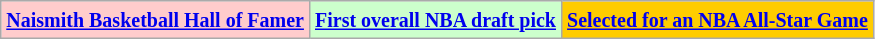<table class="wikitable">
<tr>
<td bgcolor="#FFCCCC"><small><strong><a href='#'>Naismith Basketball Hall of Famer</a></strong></small></td>
<td bgcolor="#CCFFCC"><small><strong><a href='#'>First overall NBA draft pick</a></strong></small></td>
<td bgcolor="FFCC00"><small><strong><a href='#'>Selected for an NBA All-Star Game</a></strong></small></td>
</tr>
</table>
